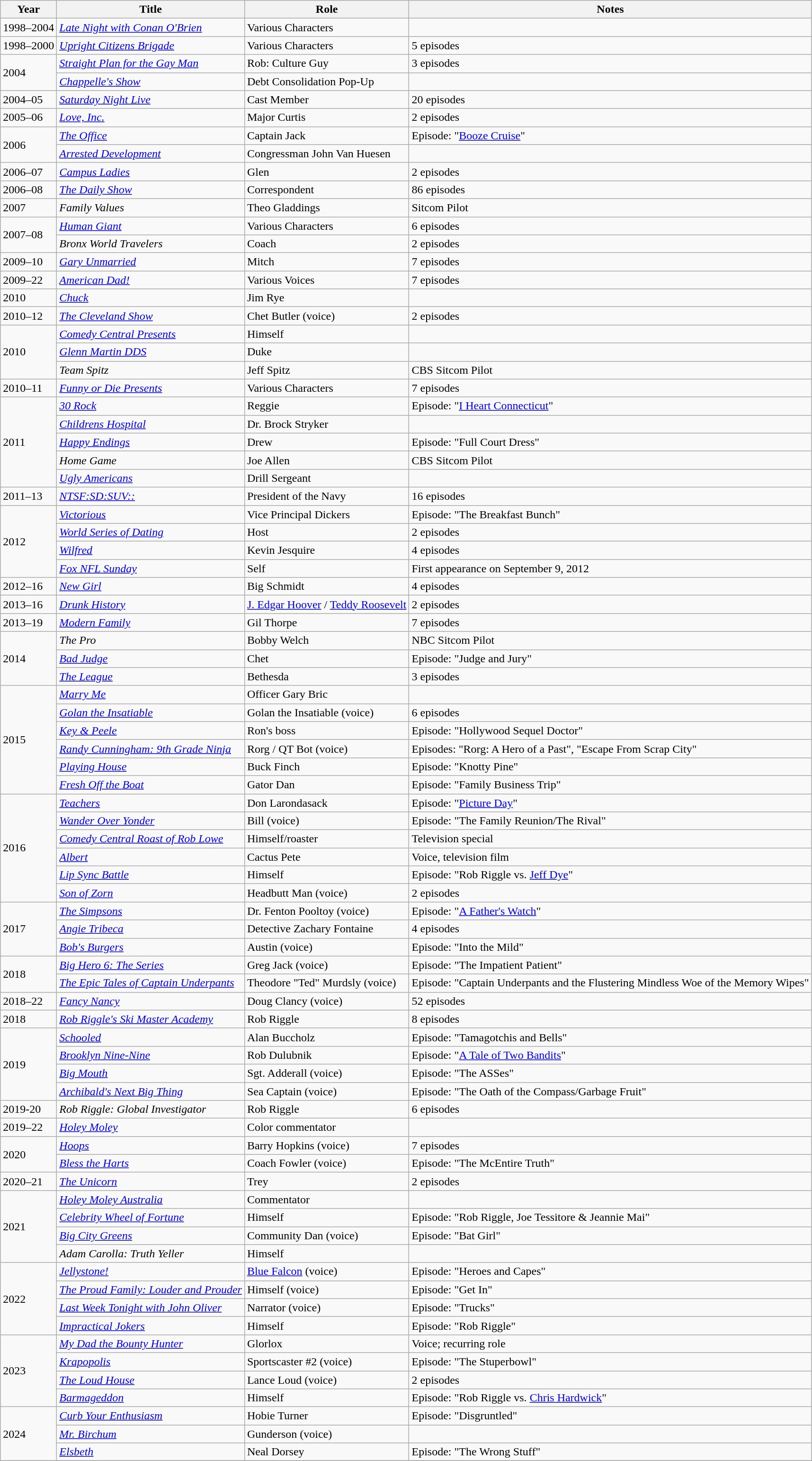<table class="wikitable sortable">
<tr>
<th>Year</th>
<th>Title</th>
<th>Role</th>
<th class="unsortable">Notes</th>
</tr>
<tr>
<td>1998–2004</td>
<td><em><a href='#'>Late Night with Conan O'Brien</a></em></td>
<td>Various Characters</td>
<td></td>
</tr>
<tr>
<td>1998–2000</td>
<td><em><a href='#'>Upright Citizens Brigade</a></em></td>
<td>Various Characters</td>
<td>5 episodes</td>
</tr>
<tr>
<td rowspan="2">2004</td>
<td><em><a href='#'>Straight Plan for the Gay Man</a></em></td>
<td>Rob: Culture Guy</td>
<td>3 episodes</td>
</tr>
<tr>
<td><em><a href='#'>Chappelle's Show</a></em></td>
<td>Debt Consolidation Pop-Up</td>
<td></td>
</tr>
<tr>
<td>2004–05</td>
<td><em><a href='#'>Saturday Night Live</a></em></td>
<td>Cast Member</td>
<td>20 episodes</td>
</tr>
<tr>
<td>2005–06</td>
<td><em><a href='#'>Love, Inc.</a></em></td>
<td>Major Curtis</td>
<td>2 episodes</td>
</tr>
<tr>
<td rowspan="2">2006</td>
<td><em><a href='#'>The Office</a></em></td>
<td>Captain Jack</td>
<td>Episode: "<a href='#'>Booze Cruise</a>"</td>
</tr>
<tr>
<td><em><a href='#'>Arrested Development</a></em></td>
<td>Congressman John Van Huesen</td>
<td></td>
</tr>
<tr>
<td>2006–07</td>
<td><em><a href='#'>Campus Ladies</a></em></td>
<td>Glen</td>
<td>2 episodes</td>
</tr>
<tr>
<td>2006–08</td>
<td><em><a href='#'>The Daily Show</a></em></td>
<td>Correspondent</td>
<td>86 episodes</td>
</tr>
<tr>
<td>2007</td>
<td><em>Family Values</em></td>
<td>Theo Gladdings</td>
<td>Sitcom Pilot</td>
</tr>
<tr>
<td rowspan="2">2007–08</td>
<td><em><a href='#'>Human Giant</a></em></td>
<td>Various Characters</td>
<td>6 episodes</td>
</tr>
<tr>
<td><em>Bronx World Travelers</em></td>
<td>Coach</td>
<td>2 episodes</td>
</tr>
<tr>
<td>2009–10</td>
<td><em><a href='#'>Gary Unmarried</a></em></td>
<td>Mitch</td>
<td>7 episodes</td>
</tr>
<tr>
<td>2009–22</td>
<td><em><a href='#'>American Dad!</a></em></td>
<td>Various Voices</td>
<td>7 episodes</td>
</tr>
<tr>
<td>2010</td>
<td><em><a href='#'>Chuck</a></em></td>
<td>Jim Rye</td>
<td></td>
</tr>
<tr>
<td>2010–12</td>
<td><em><a href='#'>The Cleveland Show</a></em></td>
<td>Chet Butler (voice)</td>
<td>2 episodes</td>
</tr>
<tr>
<td rowspan="3">2010</td>
<td><em><a href='#'>Comedy Central Presents</a></em></td>
<td>Himself</td>
<td></td>
</tr>
<tr>
<td><em><a href='#'>Glenn Martin DDS</a></em></td>
<td>Duke</td>
<td></td>
</tr>
<tr>
<td><em>Team Spitz</em></td>
<td>Jeff Spitz</td>
<td>CBS Sitcom Pilot</td>
</tr>
<tr>
<td>2010–11</td>
<td><em><a href='#'>Funny or Die Presents</a></em></td>
<td>Various Characters</td>
<td>7 episodes</td>
</tr>
<tr>
<td rowspan="5">2011</td>
<td><em><a href='#'>30 Rock</a></em></td>
<td>Reggie</td>
<td>Episode: "<a href='#'>I Heart Connecticut</a>"</td>
</tr>
<tr>
<td><em><a href='#'>Childrens Hospital</a></em></td>
<td>Dr. Brock Stryker</td>
<td></td>
</tr>
<tr>
<td><em><a href='#'>Happy Endings</a></em></td>
<td>Drew</td>
<td>Episode: "Full Court Dress"</td>
</tr>
<tr>
<td><em>Home Game</em></td>
<td>Joe Allen</td>
<td>CBS Sitcom Pilot</td>
</tr>
<tr>
<td><em><a href='#'>Ugly Americans</a></em></td>
<td>Drill Sergeant</td>
<td></td>
</tr>
<tr>
<td>2011–13</td>
<td><em><a href='#'>NTSF:SD:SUV::</a></em></td>
<td>President of the Navy</td>
<td>16 episodes</td>
</tr>
<tr>
<td rowspan="4">2012</td>
<td><em><a href='#'>Victorious</a></em></td>
<td>Vice Principal Dickers</td>
<td>Episode: "The Breakfast Bunch"</td>
</tr>
<tr>
<td><em><a href='#'>World Series of Dating</a></em></td>
<td>Host</td>
<td>2 episodes</td>
</tr>
<tr>
<td><em><a href='#'>Wilfred</a></em></td>
<td>Kevin Jesquire</td>
<td>4 episodes</td>
</tr>
<tr>
<td><em><a href='#'>Fox NFL Sunday</a></em></td>
<td>Self</td>
<td>First appearance on September 9, 2012</td>
</tr>
<tr>
<td>2012–16</td>
<td><em><a href='#'>New Girl</a></em></td>
<td>Big Schmidt</td>
<td>4 episodes</td>
</tr>
<tr>
<td>2013–16</td>
<td><em><a href='#'>Drunk History</a></em></td>
<td><a href='#'>J. Edgar Hoover</a> / <a href='#'>Teddy Roosevelt</a></td>
<td>2 episodes</td>
</tr>
<tr>
<td>2013–19</td>
<td><em><a href='#'>Modern Family</a></em></td>
<td>Gil Thorpe</td>
<td>7 episodes</td>
</tr>
<tr>
<td rowspan="3">2014</td>
<td><em>The Pro</em></td>
<td>Bobby Welch</td>
<td>NBC Sitcom Pilot</td>
</tr>
<tr>
<td><em><a href='#'>Bad Judge</a></em></td>
<td>Chet</td>
<td>Episode: "Judge and Jury"</td>
</tr>
<tr>
<td><em><a href='#'>The League</a></em></td>
<td>Bethesda</td>
<td>3 episodes</td>
</tr>
<tr>
<td rowspan="6">2015</td>
<td><em><a href='#'>Marry Me</a></em></td>
<td>Officer Gary Bric</td>
<td></td>
</tr>
<tr>
<td><em><a href='#'>Golan the Insatiable</a></em></td>
<td>Golan the Insatiable (voice)</td>
<td>6 episodes</td>
</tr>
<tr>
<td><em><a href='#'>Key & Peele</a></em></td>
<td>Ron's boss</td>
<td>Episode: "Hollywood Sequel Doctor"</td>
</tr>
<tr>
<td><em><a href='#'>Randy Cunningham: 9th Grade Ninja</a></em></td>
<td>Rorg / QT Bot (voice)</td>
<td>Episodes: "Rorg: A Hero of a Past", "Escape From Scrap City"</td>
</tr>
<tr>
<td><em><a href='#'>Playing House</a></em></td>
<td>Buck Finch</td>
<td>Episode: "Knotty Pine"</td>
</tr>
<tr>
<td><em><a href='#'>Fresh Off the Boat</a></em></td>
<td>Gator Dan</td>
<td>Episode: "Family Business Trip"</td>
</tr>
<tr>
<td rowspan="6">2016</td>
<td><em><a href='#'>Teachers</a></em></td>
<td>Don Larondasack</td>
<td>Episode: "<a href='#'>Picture Day</a>"</td>
</tr>
<tr>
<td><em><a href='#'>Wander Over Yonder</a></em></td>
<td>Bill (voice)</td>
<td>Episode: "The Family Reunion/The Rival"</td>
</tr>
<tr>
<td><em><a href='#'>Comedy Central Roast of Rob Lowe</a></em></td>
<td>Himself/roaster</td>
<td>Television special</td>
</tr>
<tr>
<td><em><a href='#'>Albert</a></em></td>
<td>Cactus Pete</td>
<td>Voice, television film</td>
</tr>
<tr>
<td><em><a href='#'>Lip Sync Battle</a></em></td>
<td>Himself</td>
<td>Episode: "Rob Riggle vs. <a href='#'>Jeff Dye</a>"</td>
</tr>
<tr>
<td><em><a href='#'>Son of Zorn</a></em></td>
<td>Headbutt Man (voice)</td>
<td>2 episodes</td>
</tr>
<tr>
<td rowspan="3">2017</td>
<td><em><a href='#'>The Simpsons</a></em></td>
<td>Dr. Fenton Pooltoy (voice)</td>
<td>Episode: "<a href='#'>A Father's Watch</a>"</td>
</tr>
<tr>
<td><em><a href='#'>Angie Tribeca</a></em></td>
<td>Detective Zachary Fontaine</td>
<td>4 episodes</td>
</tr>
<tr>
<td><em><a href='#'>Bob's Burgers</a></em></td>
<td>Austin (voice)</td>
<td>Episode: "Into the Mild"</td>
</tr>
<tr>
<td rowspan="2">2018</td>
<td><em><a href='#'>Big Hero 6: The Series</a></em></td>
<td>Greg Jack (voice)</td>
<td>Episode: "The Impatient Patient"</td>
</tr>
<tr>
<td><em><a href='#'>The Epic Tales of Captain Underpants</a></em></td>
<td>Theodore "Ted" Murdsly (voice)</td>
<td>Episode: "Captain Underpants and the Flustering Mindless Woe of the Memory Wipes"</td>
</tr>
<tr>
<td>2018–22</td>
<td><em><a href='#'>Fancy Nancy</a></em></td>
<td>Doug Clancy (voice)</td>
<td>52 episodes</td>
</tr>
<tr>
<td>2018</td>
<td><em><a href='#'>Rob Riggle's Ski Master Academy</a></em></td>
<td>Rob Riggle</td>
<td>8 episodes</td>
</tr>
<tr>
<td rowspan="4">2019</td>
<td><em><a href='#'>Schooled</a></em></td>
<td>Alan Buccholz</td>
<td>Episode: "Tamagotchis and Bells"</td>
</tr>
<tr>
<td><em><a href='#'>Brooklyn Nine-Nine</a></em></td>
<td>Rob Dulubnik</td>
<td>Episode: "<a href='#'>A Tale of Two Bandits</a>"</td>
</tr>
<tr>
<td><em><a href='#'>Big Mouth</a></em></td>
<td>Sgt. Adderall (voice)</td>
<td>Episode: "The ASSes"</td>
</tr>
<tr>
<td><em><a href='#'>Archibald's Next Big Thing</a></em></td>
<td>Sea Captain (voice)</td>
<td>Episode: "The Oath of the Compass/Garbage Fruit"</td>
</tr>
<tr>
<td>2019-20</td>
<td><em>Rob Riggle: Global Investigator</em></td>
<td>Rob Riggle</td>
<td>6 episodes</td>
</tr>
<tr>
<td>2019–22</td>
<td><em><a href='#'>Holey Moley</a></em></td>
<td>Color commentator</td>
<td></td>
</tr>
<tr>
<td rowspan="2">2020</td>
<td><em><a href='#'>Hoops</a></em></td>
<td>Barry Hopkins (voice)</td>
<td>7 episodes</td>
</tr>
<tr>
<td><em><a href='#'>Bless the Harts</a></em></td>
<td>Coach Fowler (voice)</td>
<td>Episode: "The McEntire Truth"</td>
</tr>
<tr>
<td>2020–21</td>
<td><em><a href='#'>The Unicorn</a></em></td>
<td>Trey</td>
<td>2 episodes</td>
</tr>
<tr>
<td rowspan="4">2021</td>
<td><em><a href='#'>Holey Moley Australia</a></em></td>
<td>Commentator</td>
<td></td>
</tr>
<tr>
<td><em><a href='#'>Celebrity Wheel of Fortune</a></em></td>
<td>Himself</td>
<td>Episode: "Rob Riggle, Joe Tessitore & Jeannie Mai"</td>
</tr>
<tr>
<td><em><a href='#'>Big City Greens</a></em></td>
<td>Community Dan (voice)</td>
<td>Episode: "Bat Girl"</td>
</tr>
<tr>
<td><em>Adam Carolla: Truth Yeller</em></td>
<td>Himself</td>
<td></td>
</tr>
<tr>
<td rowspan="4">2022</td>
<td><em><a href='#'>Jellystone!</a></em></td>
<td><a href='#'>Blue Falcon</a> (voice)</td>
<td>Episode: "Heroes and Capes"</td>
</tr>
<tr>
<td><em><a href='#'>The Proud Family: Louder and Prouder</a></em></td>
<td>Himself (voice)</td>
<td>Episode: "Get In"</td>
</tr>
<tr>
<td><em><a href='#'>Last Week Tonight with John Oliver</a></em></td>
<td>Narrator (voice)</td>
<td>Episode: "Trucks"</td>
</tr>
<tr>
<td><em><a href='#'>Impractical Jokers</a></em></td>
<td>Himself</td>
<td>Episode: "Rob Riggle"</td>
</tr>
<tr>
<td rowspan="4">2023</td>
<td><em><a href='#'>My Dad the Bounty Hunter</a></em></td>
<td>Glorlox</td>
<td>Voice; recurring role</td>
</tr>
<tr>
<td><em><a href='#'>Krapopolis</a></em></td>
<td>Sportscaster #2 (voice)</td>
<td>Episode: "The Stuperbowl"</td>
</tr>
<tr>
<td><em><a href='#'>The Loud House</a></em></td>
<td>Lance Loud (voice)</td>
<td>2 episodes</td>
</tr>
<tr>
<td><em><a href='#'>Barmageddon</a></em></td>
<td>Himself</td>
<td>Episode: "Rob Riggle vs. <a href='#'>Chris Hardwick</a>"</td>
</tr>
<tr>
<td rowspan="3">2024</td>
<td><em><a href='#'>Curb Your Enthusiasm</a></em></td>
<td>Hobie Turner</td>
<td>Episode: "Disgruntled"</td>
</tr>
<tr>
<td><em><a href='#'>Mr. Birchum</a></em></td>
<td>Gunderson (voice)</td>
<td></td>
</tr>
<tr>
<td><em><a href='#'>Elsbeth</a></em></td>
<td>Neal Dorsey</td>
<td>Episode: "The Wrong Stuff"</td>
</tr>
<tr>
</tr>
</table>
